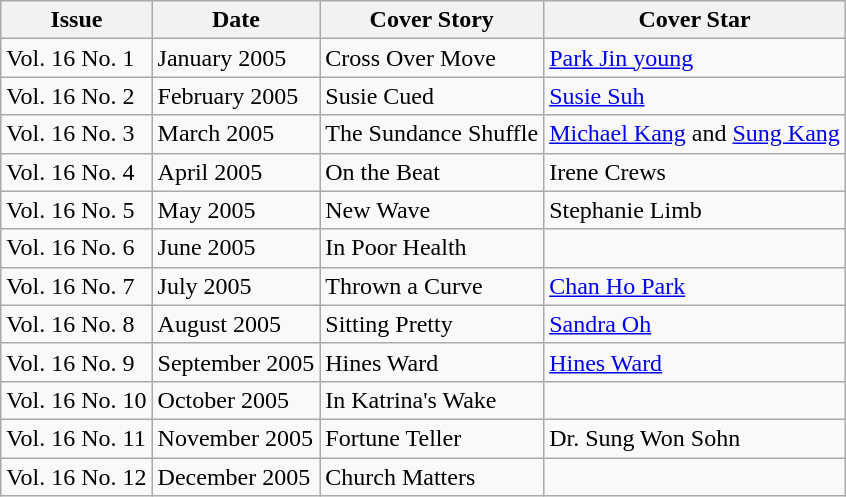<table class="wikitable">
<tr>
<th>Issue</th>
<th>Date</th>
<th>Cover Story</th>
<th>Cover Star</th>
</tr>
<tr>
<td>Vol. 16 No. 1</td>
<td>January 2005</td>
<td>Cross Over Move</td>
<td><a href='#'>Park Jin young</a></td>
</tr>
<tr>
<td>Vol. 16 No. 2</td>
<td>February 2005</td>
<td>Susie Cued</td>
<td><a href='#'>Susie Suh</a></td>
</tr>
<tr>
<td>Vol. 16 No. 3</td>
<td>March 2005</td>
<td>The Sundance Shuffle</td>
<td><a href='#'>Michael Kang</a> and <a href='#'>Sung Kang</a></td>
</tr>
<tr>
<td>Vol. 16 No. 4</td>
<td>April 2005</td>
<td>On the Beat</td>
<td>Irene Crews</td>
</tr>
<tr>
<td>Vol. 16 No. 5</td>
<td>May 2005</td>
<td>New Wave</td>
<td>Stephanie Limb</td>
</tr>
<tr>
<td>Vol. 16 No. 6</td>
<td>June 2005</td>
<td>In Poor Health</td>
<td></td>
</tr>
<tr>
<td>Vol. 16 No. 7</td>
<td>July 2005</td>
<td>Thrown a Curve</td>
<td><a href='#'>Chan Ho Park</a></td>
</tr>
<tr>
<td>Vol. 16 No. 8</td>
<td>August 2005</td>
<td>Sitting Pretty</td>
<td><a href='#'>Sandra Oh</a></td>
</tr>
<tr>
<td>Vol. 16 No. 9</td>
<td>September 2005</td>
<td>Hines Ward</td>
<td><a href='#'>Hines Ward</a></td>
</tr>
<tr>
<td>Vol. 16 No. 10</td>
<td>October 2005</td>
<td>In Katrina's Wake</td>
<td></td>
</tr>
<tr>
<td>Vol. 16 No. 11</td>
<td>November 2005</td>
<td>Fortune Teller</td>
<td>Dr. Sung Won Sohn</td>
</tr>
<tr>
<td>Vol. 16 No. 12</td>
<td>December 2005</td>
<td>Church Matters</td>
<td></td>
</tr>
</table>
